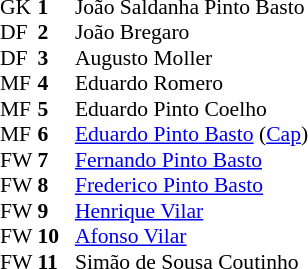<table style="font-size:90%; margin:0.2em auto;" cellspacing="0" cellpadding="0">
<tr>
<th width="25"></th>
<th width="25"></th>
</tr>
<tr>
<td>GK</td>
<td><strong>1</strong></td>
<td> João Saldanha Pinto Basto</td>
</tr>
<tr>
<td>DF</td>
<td><strong>2</strong></td>
<td> João Bregaro</td>
</tr>
<tr>
<td>DF</td>
<td><strong>3</strong></td>
<td> Augusto Moller</td>
</tr>
<tr>
<td>MF</td>
<td><strong>4</strong></td>
<td> Eduardo Romero</td>
</tr>
<tr>
<td>MF</td>
<td><strong>5</strong></td>
<td> Eduardo Pinto Coelho</td>
</tr>
<tr>
<td>MF</td>
<td><strong>6</strong></td>
<td> <a href='#'>Eduardo Pinto Basto</a> (<a href='#'>Cap</a>)</td>
</tr>
<tr>
<td>FW</td>
<td><strong>7</strong></td>
<td> <a href='#'>Fernando Pinto Basto</a></td>
</tr>
<tr>
<td>FW</td>
<td><strong>8</strong></td>
<td> <a href='#'>Frederico Pinto Basto</a></td>
</tr>
<tr>
<td>FW</td>
<td><strong>9</strong></td>
<td> <a href='#'>Henrique Vilar</a></td>
</tr>
<tr>
<td>FW</td>
<td><strong>10</strong></td>
<td> <a href='#'>Afonso Vilar</a></td>
</tr>
<tr>
<td>FW</td>
<td><strong>11</strong></td>
<td> Simão de Sousa Coutinho</td>
</tr>
<tr>
</tr>
</table>
